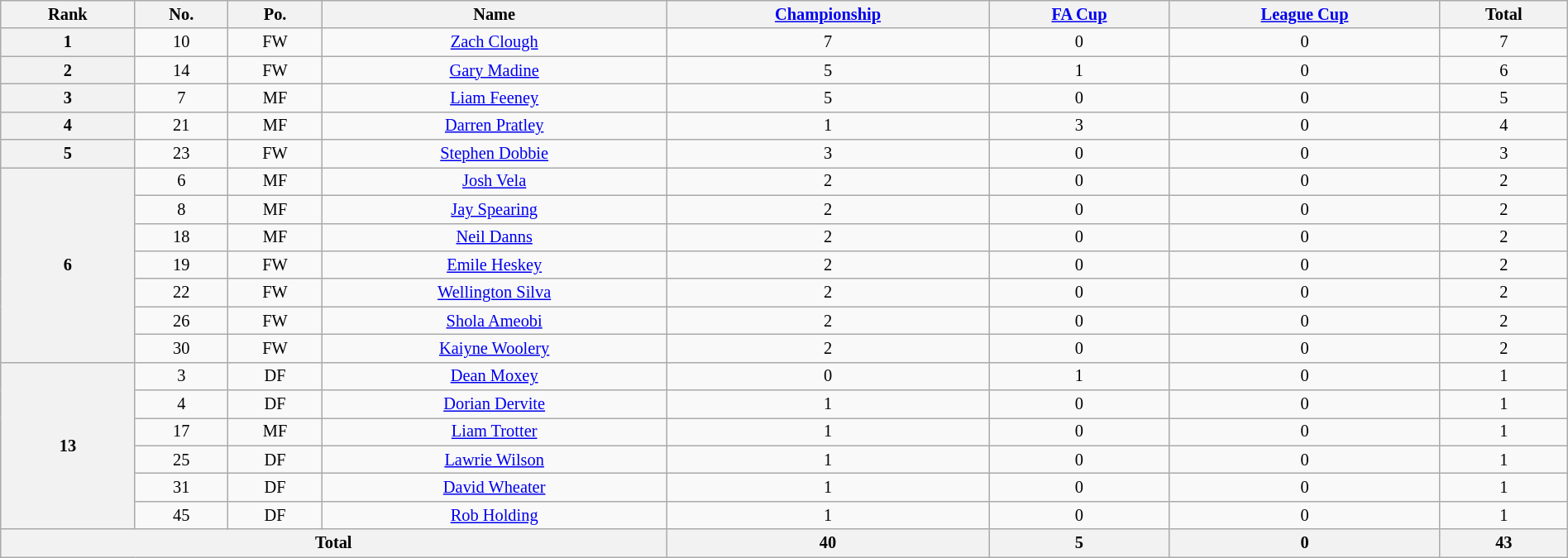<table class="wikitable" style="text-align:center; font-size:85%; width:100%;">
<tr>
<th>Rank</th>
<th>No.</th>
<th>Po.</th>
<th>Name</th>
<th><a href='#'>Championship</a></th>
<th><a href='#'>FA Cup</a></th>
<th><a href='#'>League Cup</a></th>
<th>Total</th>
</tr>
<tr>
<th rowspan=1>1</th>
<td>10</td>
<td>FW</td>
<td> <a href='#'>Zach Clough</a></td>
<td>7</td>
<td>0</td>
<td>0</td>
<td>7</td>
</tr>
<tr>
<th rowspan=1>2</th>
<td>14</td>
<td>FW</td>
<td> <a href='#'>Gary Madine</a></td>
<td>5</td>
<td>1</td>
<td>0</td>
<td>6</td>
</tr>
<tr>
<th rowspan=1>3</th>
<td>7</td>
<td>MF</td>
<td> <a href='#'>Liam Feeney</a></td>
<td>5</td>
<td>0</td>
<td>0</td>
<td>5</td>
</tr>
<tr>
<th rowspan=1>4</th>
<td>21</td>
<td>MF</td>
<td> <a href='#'>Darren Pratley</a></td>
<td>1</td>
<td>3</td>
<td>0</td>
<td>4</td>
</tr>
<tr>
<th rowspan=1>5</th>
<td>23</td>
<td>FW</td>
<td> <a href='#'>Stephen Dobbie</a></td>
<td>3</td>
<td>0</td>
<td>0</td>
<td>3</td>
</tr>
<tr>
<th rowspan=7>6</th>
<td>6</td>
<td>MF</td>
<td> <a href='#'>Josh Vela</a></td>
<td>2</td>
<td>0</td>
<td>0</td>
<td>2</td>
</tr>
<tr>
<td>8</td>
<td>MF</td>
<td> <a href='#'>Jay Spearing</a></td>
<td>2</td>
<td>0</td>
<td>0</td>
<td>2</td>
</tr>
<tr>
<td>18</td>
<td>MF</td>
<td> <a href='#'>Neil Danns</a></td>
<td>2</td>
<td>0</td>
<td>0</td>
<td>2</td>
</tr>
<tr>
<td>19</td>
<td>FW</td>
<td> <a href='#'>Emile Heskey</a></td>
<td>2</td>
<td>0</td>
<td>0</td>
<td>2</td>
</tr>
<tr>
<td>22</td>
<td>FW</td>
<td> <a href='#'>Wellington Silva</a></td>
<td>2</td>
<td>0</td>
<td>0</td>
<td>2</td>
</tr>
<tr>
<td>26</td>
<td>FW</td>
<td> <a href='#'>Shola Ameobi</a></td>
<td>2</td>
<td>0</td>
<td>0</td>
<td>2</td>
</tr>
<tr>
<td>30</td>
<td>FW</td>
<td> <a href='#'>Kaiyne Woolery</a></td>
<td>2</td>
<td>0</td>
<td>0</td>
<td>2</td>
</tr>
<tr>
<th rowspan=6>13</th>
<td>3</td>
<td>DF</td>
<td> <a href='#'>Dean Moxey</a></td>
<td>0</td>
<td>1</td>
<td>0</td>
<td>1</td>
</tr>
<tr>
<td>4</td>
<td>DF</td>
<td> <a href='#'>Dorian Dervite</a></td>
<td>1</td>
<td>0</td>
<td>0</td>
<td>1</td>
</tr>
<tr>
<td>17</td>
<td>MF</td>
<td> <a href='#'>Liam Trotter</a></td>
<td>1</td>
<td>0</td>
<td>0</td>
<td>1</td>
</tr>
<tr>
<td>25</td>
<td>DF</td>
<td> <a href='#'>Lawrie Wilson</a></td>
<td>1</td>
<td>0</td>
<td>0</td>
<td>1</td>
</tr>
<tr>
<td>31</td>
<td>DF</td>
<td> <a href='#'>David Wheater</a></td>
<td>1</td>
<td>0</td>
<td>0</td>
<td>1</td>
</tr>
<tr>
<td>45</td>
<td>DF</td>
<td> <a href='#'>Rob Holding</a></td>
<td>1</td>
<td>0</td>
<td>0</td>
<td>1</td>
</tr>
<tr>
<th colspan=4>Total</th>
<th>40</th>
<th>5</th>
<th>0</th>
<th>43</th>
</tr>
</table>
